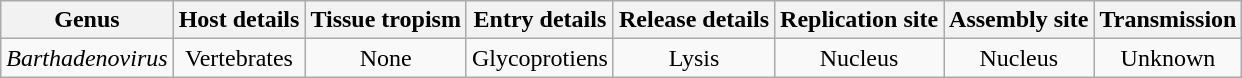<table class="wikitable sortable" style="text-align:center">
<tr>
<th>Genus</th>
<th>Host details</th>
<th>Tissue tropism</th>
<th>Entry details</th>
<th>Release details</th>
<th>Replication site</th>
<th>Assembly site</th>
<th>Transmission</th>
</tr>
<tr>
<td><em>Barthadenovirus</em></td>
<td>Vertebrates</td>
<td>None</td>
<td>Glycoprotiens</td>
<td>Lysis</td>
<td>Nucleus</td>
<td>Nucleus</td>
<td>Unknown</td>
</tr>
</table>
